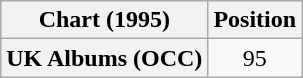<table class="wikitable plainrowheaders" style="text-align:center">
<tr>
<th scope="col">Chart (1995)</th>
<th scope="col">Position</th>
</tr>
<tr>
<th scope="row">UK Albums (OCC)</th>
<td>95</td>
</tr>
</table>
